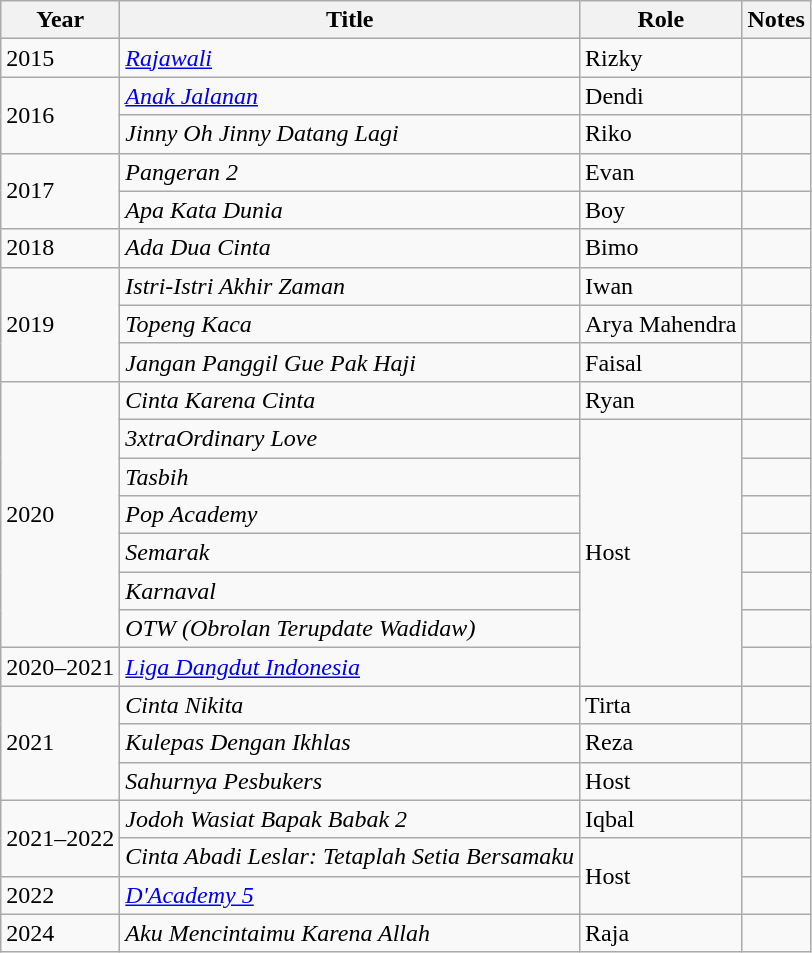<table class="wikitable unsortable">
<tr>
<th>Year</th>
<th>Title</th>
<th>Role</th>
<th>Notes</th>
</tr>
<tr>
<td>2015</td>
<td><em><a href='#'>Rajawali</a></em></td>
<td>Rizky</td>
<td></td>
</tr>
<tr>
<td rowspan="2">2016</td>
<td><em><a href='#'>Anak Jalanan</a></em></td>
<td>Dendi</td>
<td></td>
</tr>
<tr>
<td><em>Jinny Oh Jinny Datang Lagi</em></td>
<td>Riko</td>
<td></td>
</tr>
<tr>
<td rowspan="2">2017</td>
<td><em>Pangeran 2</em></td>
<td>Evan</td>
<td></td>
</tr>
<tr>
<td><em>Apa Kata Dunia</em></td>
<td>Boy</td>
<td></td>
</tr>
<tr>
<td>2018</td>
<td><em>Ada Dua Cinta</em></td>
<td>Bimo</td>
<td></td>
</tr>
<tr>
<td rowspan="3">2019</td>
<td><em>Istri-Istri Akhir Zaman</em></td>
<td>Iwan</td>
<td></td>
</tr>
<tr>
<td><em>Topeng Kaca</em></td>
<td>Arya Mahendra</td>
<td></td>
</tr>
<tr>
<td><em>Jangan Panggil Gue Pak Haji</em></td>
<td>Faisal</td>
<td></td>
</tr>
<tr>
<td rowspan="7">2020</td>
<td><em>Cinta Karena Cinta</em></td>
<td>Ryan</td>
<td></td>
</tr>
<tr>
<td><em>3xtraOrdinary Love</em></td>
<td rowspan="7">Host</td>
<td></td>
</tr>
<tr>
<td><em>Tasbih</em></td>
<td></td>
</tr>
<tr>
<td><em>Pop Academy</em></td>
<td></td>
</tr>
<tr>
<td><em>Semarak</em></td>
<td></td>
</tr>
<tr>
<td><em>Karnaval</em></td>
<td></td>
</tr>
<tr>
<td><em>OTW (Obrolan Terupdate Wadidaw)</em></td>
<td></td>
</tr>
<tr>
<td>2020–2021</td>
<td><em><a href='#'>Liga Dangdut Indonesia</a></em></td>
<td></td>
</tr>
<tr>
<td rowspan="3">2021</td>
<td><em>Cinta Nikita</em></td>
<td>Tirta</td>
<td></td>
</tr>
<tr>
<td><em>Kulepas Dengan Ikhlas</em></td>
<td>Reza</td>
<td></td>
</tr>
<tr>
<td><em>Sahurnya Pesbukers</em></td>
<td>Host</td>
<td></td>
</tr>
<tr>
<td rowspan="2">2021–2022</td>
<td><em>Jodoh Wasiat Bapak Babak 2</em></td>
<td>Iqbal</td>
<td></td>
</tr>
<tr>
<td><em>Cinta Abadi Leslar: Tetaplah Setia Bersamaku</em></td>
<td rowspan="2">Host</td>
<td></td>
</tr>
<tr>
<td>2022</td>
<td><em><a href='#'>D'Academy 5</a></em></td>
<td></td>
</tr>
<tr>
<td>2024</td>
<td><em>Aku Mencintaimu Karena Allah</em></td>
<td>Raja</td>
<td></td>
</tr>
</table>
